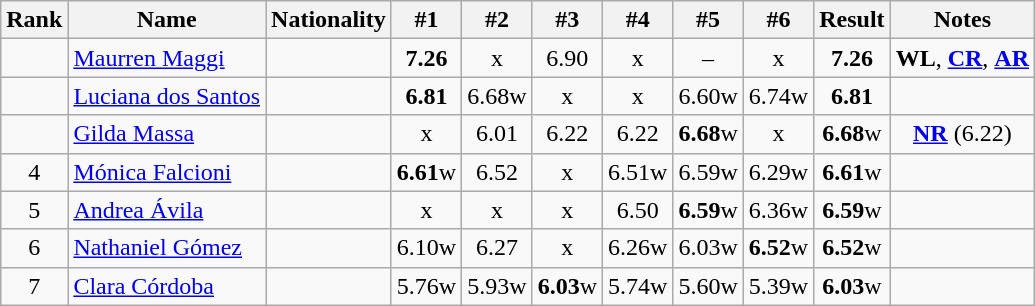<table class="wikitable sortable" style="text-align:center">
<tr>
<th>Rank</th>
<th>Name</th>
<th>Nationality</th>
<th>#1</th>
<th>#2</th>
<th>#3</th>
<th>#4</th>
<th>#5</th>
<th>#6</th>
<th>Result</th>
<th>Notes</th>
</tr>
<tr>
<td></td>
<td align=left><a href='#'>Maurren Maggi</a></td>
<td align=left></td>
<td><strong>7.26</strong></td>
<td>x</td>
<td>6.90</td>
<td>x</td>
<td>–</td>
<td>x</td>
<td><strong>7.26</strong></td>
<td><strong>WL</strong>, <strong><a href='#'>CR</a></strong>, <strong><a href='#'>AR</a></strong></td>
</tr>
<tr>
<td></td>
<td align=left><a href='#'>Luciana dos Santos</a></td>
<td align=left></td>
<td><strong>6.81</strong></td>
<td>6.68w</td>
<td>x</td>
<td>x</td>
<td>6.60w</td>
<td>6.74w</td>
<td><strong>6.81</strong></td>
<td></td>
</tr>
<tr>
<td></td>
<td align=left><a href='#'>Gilda Massa</a></td>
<td align=left></td>
<td>x</td>
<td>6.01</td>
<td>6.22</td>
<td>6.22</td>
<td><strong>6.68</strong>w</td>
<td>x</td>
<td><strong>6.68</strong>w</td>
<td><strong><a href='#'>NR</a></strong> (6.22)</td>
</tr>
<tr>
<td>4</td>
<td align=left><a href='#'>Mónica Falcioni</a></td>
<td align=left></td>
<td><strong>6.61</strong>w</td>
<td>6.52</td>
<td>x</td>
<td>6.51w</td>
<td>6.59w</td>
<td>6.29w</td>
<td><strong>6.61</strong>w</td>
<td></td>
</tr>
<tr>
<td>5</td>
<td align=left><a href='#'>Andrea Ávila</a></td>
<td align=left></td>
<td>x</td>
<td>x</td>
<td>x</td>
<td>6.50</td>
<td><strong>6.59</strong>w</td>
<td>6.36w</td>
<td><strong>6.59</strong>w</td>
<td></td>
</tr>
<tr>
<td>6</td>
<td align=left><a href='#'>Nathaniel Gómez</a></td>
<td align=left></td>
<td>6.10w</td>
<td>6.27</td>
<td>x</td>
<td>6.26w</td>
<td>6.03w</td>
<td><strong>6.52</strong>w</td>
<td><strong>6.52</strong>w</td>
<td></td>
</tr>
<tr>
<td>7</td>
<td align=left><a href='#'>Clara Córdoba</a></td>
<td align=left></td>
<td>5.76w</td>
<td>5.93w</td>
<td><strong>6.03</strong>w</td>
<td>5.74w</td>
<td>5.60w</td>
<td>5.39w</td>
<td><strong>6.03</strong>w</td>
<td></td>
</tr>
</table>
